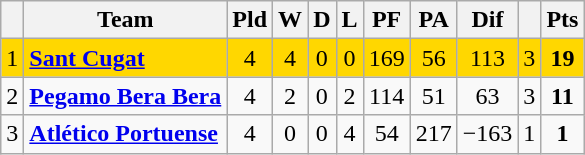<table class="wikitable sortable" style="text-align: center;">
<tr>
<th align="center"></th>
<th align="center">Team</th>
<th align="center">Pld</th>
<th align="center">W</th>
<th align="center">D</th>
<th align="center">L</th>
<th align="center">PF</th>
<th align="center">PA</th>
<th align="center">Dif</th>
<th align="center"></th>
<th align="center">Pts</th>
</tr>
<tr style="background:#FFD700;">
<td>1</td>
<td align="left"><strong><a href='#'>Sant Cugat</a></strong></td>
<td>4</td>
<td>4</td>
<td>0</td>
<td>0</td>
<td>169</td>
<td>56</td>
<td>113</td>
<td>3</td>
<td><strong>19</strong></td>
</tr>
<tr>
<td>2</td>
<td align="left"><strong><a href='#'>Pegamo Bera Bera</a></strong></td>
<td>4</td>
<td>2</td>
<td>0</td>
<td>2</td>
<td>114</td>
<td>51</td>
<td>63</td>
<td>3</td>
<td><strong>11</strong></td>
</tr>
<tr>
<td>3</td>
<td align="left"><strong><a href='#'>Atlético Portuense</a></strong></td>
<td>4</td>
<td>0</td>
<td>0</td>
<td>4</td>
<td>54</td>
<td>217</td>
<td>−163</td>
<td>1</td>
<td><strong>1</strong></td>
</tr>
</table>
